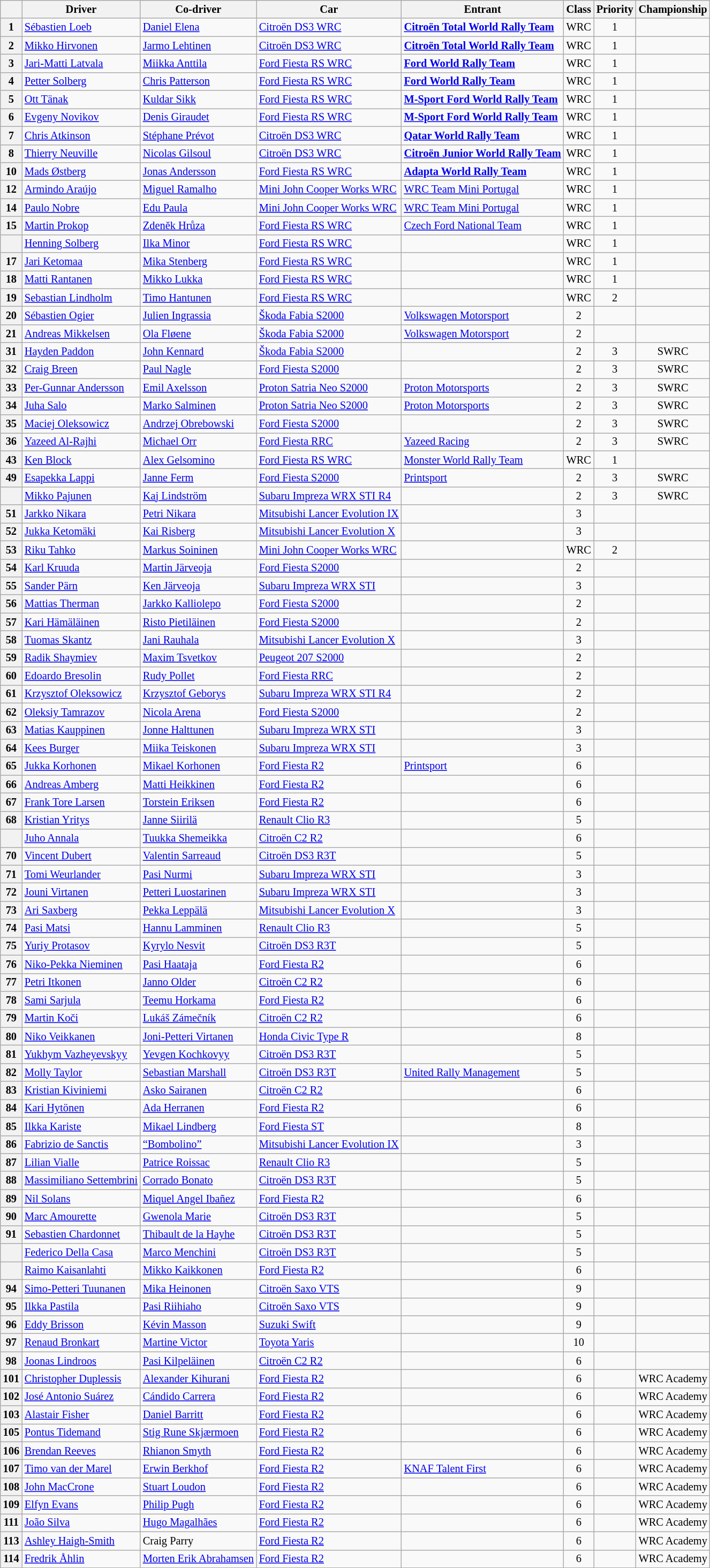<table class="wikitable sortable" style="font-size: 85%">
<tr>
<th></th>
<th class="unsortable">Driver</th>
<th class="unsortable">Co-driver</th>
<th>Car</th>
<th>Entrant</th>
<th>Class</th>
<th>Priority</th>
<th>Championship</th>
</tr>
<tr>
<th>1</th>
<td> <a href='#'>Sébastien Loeb</a></td>
<td> <a href='#'>Daniel Elena</a></td>
<td><a href='#'>Citroën DS3 WRC</a></td>
<td> <strong><a href='#'>Citroën Total World Rally Team</a></strong></td>
<td align="center">WRC</td>
<td align="center">1</td>
<td></td>
</tr>
<tr>
<th>2</th>
<td> <a href='#'>Mikko Hirvonen</a></td>
<td> <a href='#'>Jarmo Lehtinen</a></td>
<td><a href='#'>Citroën DS3 WRC</a></td>
<td> <strong><a href='#'>Citroën Total World Rally Team</a></strong></td>
<td align="center">WRC</td>
<td align="center">1</td>
<td></td>
</tr>
<tr>
<th>3</th>
<td> <a href='#'>Jari-Matti Latvala</a></td>
<td> <a href='#'>Miikka Anttila</a></td>
<td><a href='#'>Ford Fiesta RS WRC</a></td>
<td> <strong><a href='#'>Ford World Rally Team</a></strong></td>
<td align="center">WRC</td>
<td align="center">1</td>
<td></td>
</tr>
<tr>
<th>4</th>
<td> <a href='#'>Petter Solberg</a></td>
<td> <a href='#'>Chris Patterson</a></td>
<td><a href='#'>Ford Fiesta RS WRC</a></td>
<td> <strong><a href='#'>Ford World Rally Team</a></strong></td>
<td align="center">WRC</td>
<td align="center">1</td>
<td></td>
</tr>
<tr>
<th>5</th>
<td> <a href='#'>Ott Tänak</a></td>
<td> <a href='#'>Kuldar Sikk</a></td>
<td><a href='#'>Ford Fiesta RS WRC</a></td>
<td> <strong><a href='#'>M-Sport Ford World Rally Team</a></strong></td>
<td align="center">WRC</td>
<td align="center">1</td>
<td></td>
</tr>
<tr>
<th>6</th>
<td> <a href='#'>Evgeny Novikov</a></td>
<td> <a href='#'>Denis Giraudet</a></td>
<td><a href='#'>Ford Fiesta RS WRC</a></td>
<td> <strong><a href='#'>M-Sport Ford World Rally Team</a></strong></td>
<td align="center">WRC</td>
<td align="center">1</td>
<td></td>
</tr>
<tr>
<th>7</th>
<td> <a href='#'>Chris Atkinson</a></td>
<td> <a href='#'>Stéphane Prévot</a></td>
<td><a href='#'>Citroën DS3 WRC</a></td>
<td> <strong><a href='#'>Qatar World Rally Team</a></strong></td>
<td align="center">WRC</td>
<td align="center">1</td>
<td></td>
</tr>
<tr>
<th>8</th>
<td> <a href='#'>Thierry Neuville</a></td>
<td> <a href='#'>Nicolas Gilsoul</a></td>
<td><a href='#'>Citroën DS3 WRC</a></td>
<td> <strong><a href='#'>Citroën Junior World Rally Team</a></strong></td>
<td align="center">WRC</td>
<td align="center">1</td>
<td></td>
</tr>
<tr>
<th>10</th>
<td> <a href='#'>Mads Østberg</a></td>
<td> <a href='#'>Jonas Andersson</a></td>
<td><a href='#'>Ford Fiesta RS WRC</a></td>
<td> <strong><a href='#'>Adapta World Rally Team</a></strong></td>
<td align="center">WRC</td>
<td align="center">1</td>
<td></td>
</tr>
<tr>
<th>12</th>
<td> <a href='#'>Armindo Araújo</a></td>
<td> <a href='#'>Miguel Ramalho</a></td>
<td><a href='#'>Mini John Cooper Works WRC</a></td>
<td> <a href='#'>WRC Team Mini Portugal</a></td>
<td align="center">WRC</td>
<td align="center">1</td>
<td></td>
</tr>
<tr>
<th>14</th>
<td> <a href='#'>Paulo Nobre</a></td>
<td> <a href='#'>Edu Paula</a></td>
<td><a href='#'>Mini John Cooper Works WRC</a></td>
<td> <a href='#'>WRC Team Mini Portugal</a></td>
<td align="center">WRC</td>
<td align="center">1</td>
<td></td>
</tr>
<tr>
<th>15</th>
<td> <a href='#'>Martin Prokop</a></td>
<td> <a href='#'>Zdeněk Hrůza</a></td>
<td><a href='#'>Ford Fiesta RS WRC</a></td>
<td> <a href='#'>Czech Ford National Team</a></td>
<td align="center">WRC</td>
<td align="center">1</td>
<td></td>
</tr>
<tr>
<th></th>
<td> <a href='#'>Henning Solberg</a></td>
<td> <a href='#'>Ilka Minor</a></td>
<td><a href='#'>Ford Fiesta RS WRC</a></td>
<td></td>
<td align="center">WRC</td>
<td align="center">1</td>
<td></td>
</tr>
<tr>
<th>17</th>
<td> <a href='#'>Jari Ketomaa</a></td>
<td> <a href='#'>Mika Stenberg</a></td>
<td><a href='#'>Ford Fiesta RS WRC</a></td>
<td></td>
<td align="center">WRC</td>
<td align="center">1</td>
<td></td>
</tr>
<tr>
<th>18</th>
<td> <a href='#'>Matti Rantanen</a></td>
<td> <a href='#'>Mikko Lukka</a></td>
<td><a href='#'>Ford Fiesta RS WRC</a></td>
<td></td>
<td align="center">WRC</td>
<td align="center">1</td>
<td></td>
</tr>
<tr>
<th>19</th>
<td> <a href='#'>Sebastian Lindholm</a></td>
<td> <a href='#'>Timo Hantunen</a></td>
<td><a href='#'>Ford Fiesta RS WRC</a></td>
<td></td>
<td align="center">WRC</td>
<td align="center">2</td>
<td></td>
</tr>
<tr>
<th>20</th>
<td> <a href='#'>Sébastien Ogier</a></td>
<td> <a href='#'>Julien Ingrassia</a></td>
<td><a href='#'>Škoda Fabia S2000</a></td>
<td> <a href='#'>Volkswagen Motorsport</a></td>
<td align="center">2</td>
<td></td>
<td></td>
</tr>
<tr>
<th>21</th>
<td> <a href='#'>Andreas Mikkelsen</a></td>
<td> <a href='#'>Ola Fløene</a></td>
<td><a href='#'>Škoda Fabia S2000</a></td>
<td> <a href='#'>Volkswagen Motorsport</a></td>
<td align="center">2</td>
<td></td>
<td></td>
</tr>
<tr>
<th>31</th>
<td> <a href='#'>Hayden Paddon</a></td>
<td> <a href='#'>John Kennard</a></td>
<td><a href='#'>Škoda Fabia S2000</a></td>
<td></td>
<td align="center">2</td>
<td align="center">3</td>
<td align="center">SWRC</td>
</tr>
<tr>
<th>32</th>
<td> <a href='#'>Craig Breen</a></td>
<td> <a href='#'>Paul Nagle</a></td>
<td><a href='#'>Ford Fiesta S2000</a></td>
<td></td>
<td align="center">2</td>
<td align="center">3</td>
<td align="center">SWRC</td>
</tr>
<tr>
<th>33</th>
<td> <a href='#'>Per-Gunnar Andersson</a></td>
<td> <a href='#'>Emil Axelsson</a></td>
<td><a href='#'>Proton Satria Neo S2000</a></td>
<td> <a href='#'>Proton Motorsports</a></td>
<td align="center">2</td>
<td align="center">3</td>
<td align="center">SWRC</td>
</tr>
<tr>
<th>34</th>
<td> <a href='#'>Juha Salo</a></td>
<td> <a href='#'>Marko Salminen</a></td>
<td><a href='#'>Proton Satria Neo S2000</a></td>
<td> <a href='#'>Proton Motorsports</a></td>
<td align="center">2</td>
<td align="center">3</td>
<td align="center">SWRC</td>
</tr>
<tr>
<th>35</th>
<td> <a href='#'>Maciej Oleksowicz</a></td>
<td> <a href='#'>Andrzej Obrebowski</a></td>
<td><a href='#'>Ford Fiesta S2000</a></td>
<td></td>
<td align="center">2</td>
<td align="center">3</td>
<td align="center">SWRC</td>
</tr>
<tr>
<th>36</th>
<td> <a href='#'>Yazeed Al-Rajhi</a></td>
<td> <a href='#'>Michael Orr</a></td>
<td><a href='#'>Ford Fiesta RRC</a></td>
<td> <a href='#'>Yazeed Racing</a></td>
<td align="center">2</td>
<td align="center">3</td>
<td align="center">SWRC</td>
</tr>
<tr>
<th>43</th>
<td> <a href='#'>Ken Block</a></td>
<td> <a href='#'>Alex Gelsomino</a></td>
<td><a href='#'>Ford Fiesta RS WRC</a></td>
<td> <a href='#'>Monster World Rally Team</a></td>
<td align="center">WRC</td>
<td align="center">1</td>
<td></td>
</tr>
<tr>
<th>49</th>
<td> <a href='#'>Esapekka Lappi</a></td>
<td> <a href='#'>Janne Ferm</a></td>
<td><a href='#'>Ford Fiesta S2000</a></td>
<td> <a href='#'>Printsport</a></td>
<td align="center">2</td>
<td align="center">3</td>
<td align="center">SWRC</td>
</tr>
<tr>
<th></th>
<td> <a href='#'>Mikko Pajunen</a></td>
<td> <a href='#'>Kaj Lindström</a></td>
<td><a href='#'>Subaru Impreza WRX STI R4</a></td>
<td></td>
<td align="center">2</td>
<td align="center">3</td>
<td align="center">SWRC</td>
</tr>
<tr>
<th>51</th>
<td> <a href='#'>Jarkko Nikara</a></td>
<td> <a href='#'>Petri Nikara</a></td>
<td><a href='#'>Mitsubishi Lancer Evolution IX</a></td>
<td></td>
<td align="center">3</td>
<td></td>
<td></td>
</tr>
<tr>
<th>52</th>
<td> <a href='#'>Jukka Ketomäki</a></td>
<td> <a href='#'>Kai Risberg</a></td>
<td><a href='#'>Mitsubishi Lancer Evolution X</a></td>
<td></td>
<td align="center">3</td>
<td></td>
<td></td>
</tr>
<tr>
<th>53</th>
<td> <a href='#'>Riku Tahko</a></td>
<td> <a href='#'>Markus Soininen</a></td>
<td><a href='#'>Mini John Cooper Works WRC</a></td>
<td></td>
<td align="center">WRC</td>
<td align="center">2</td>
<td></td>
</tr>
<tr>
<th>54</th>
<td> <a href='#'>Karl Kruuda</a></td>
<td> <a href='#'>Martin Järveoja</a></td>
<td><a href='#'>Ford Fiesta S2000</a></td>
<td></td>
<td align="center">2</td>
<td></td>
<td></td>
</tr>
<tr>
<th>55</th>
<td> <a href='#'>Sander Pärn</a></td>
<td> <a href='#'>Ken Järveoja</a></td>
<td><a href='#'>Subaru Impreza WRX STI</a></td>
<td></td>
<td align="center">3</td>
<td></td>
<td></td>
</tr>
<tr>
<th>56</th>
<td> <a href='#'>Mattias Therman</a></td>
<td> <a href='#'>Jarkko Kalliolepo</a></td>
<td><a href='#'>Ford Fiesta S2000</a></td>
<td></td>
<td align="center">2</td>
<td></td>
<td></td>
</tr>
<tr>
<th>57</th>
<td> <a href='#'>Kari Hämäläinen</a></td>
<td> <a href='#'>Risto Pietiläinen</a></td>
<td><a href='#'>Ford Fiesta S2000</a></td>
<td></td>
<td align="center">2</td>
<td></td>
<td></td>
</tr>
<tr>
<th>58</th>
<td> <a href='#'>Tuomas Skantz</a></td>
<td> <a href='#'>Jani Rauhala</a></td>
<td><a href='#'>Mitsubishi Lancer Evolution X</a></td>
<td></td>
<td align="center">3</td>
<td></td>
<td></td>
</tr>
<tr>
<th>59</th>
<td> <a href='#'>Radik Shaymiev</a></td>
<td> <a href='#'>Maxim Tsvetkov</a></td>
<td><a href='#'>Peugeot 207 S2000</a></td>
<td></td>
<td align="center">2</td>
<td></td>
<td></td>
</tr>
<tr>
<th>60</th>
<td> <a href='#'>Edoardo Bresolin</a></td>
<td> <a href='#'>Rudy Pollet</a></td>
<td><a href='#'>Ford Fiesta RRC</a></td>
<td></td>
<td align="center">2</td>
<td></td>
<td></td>
</tr>
<tr>
<th>61</th>
<td> <a href='#'>Krzysztof Oleksowicz</a></td>
<td> <a href='#'>Krzysztof Geborys</a></td>
<td><a href='#'>Subaru Impreza WRX STI R4</a></td>
<td></td>
<td align="center">2</td>
<td></td>
<td></td>
</tr>
<tr>
<th>62</th>
<td> <a href='#'>Oleksiy Tamrazov</a></td>
<td> <a href='#'>Nicola Arena</a></td>
<td><a href='#'>Ford Fiesta S2000</a></td>
<td></td>
<td align="center">2</td>
<td></td>
<td></td>
</tr>
<tr>
<th>63</th>
<td> <a href='#'>Matias Kauppinen</a></td>
<td> <a href='#'>Jonne Halttunen</a></td>
<td><a href='#'>Subaru Impreza WRX STI</a></td>
<td></td>
<td align="center">3</td>
<td></td>
<td></td>
</tr>
<tr>
<th>64</th>
<td> <a href='#'>Kees Burger</a></td>
<td> <a href='#'>Miika Teiskonen</a></td>
<td><a href='#'>Subaru Impreza WRX STI</a></td>
<td></td>
<td align="center">3</td>
<td></td>
<td></td>
</tr>
<tr>
<th>65</th>
<td> <a href='#'>Jukka Korhonen</a></td>
<td> <a href='#'>Mikael Korhonen</a></td>
<td><a href='#'>Ford Fiesta R2</a></td>
<td> <a href='#'>Printsport</a></td>
<td align="center">6</td>
<td></td>
<td></td>
</tr>
<tr>
<th>66</th>
<td> <a href='#'>Andreas Amberg</a></td>
<td> <a href='#'>Matti Heikkinen</a></td>
<td><a href='#'>Ford Fiesta R2</a></td>
<td></td>
<td align="center">6</td>
<td></td>
<td></td>
</tr>
<tr>
<th>67</th>
<td> <a href='#'>Frank Tore Larsen</a></td>
<td> <a href='#'>Torstein Eriksen</a></td>
<td><a href='#'>Ford Fiesta R2</a></td>
<td></td>
<td align="center">6</td>
<td></td>
<td></td>
</tr>
<tr>
<th>68</th>
<td> <a href='#'>Kristian Yritys</a></td>
<td> <a href='#'>Janne Siirilä</a></td>
<td><a href='#'>Renault Clio R3</a></td>
<td></td>
<td align="center">5</td>
<td></td>
<td></td>
</tr>
<tr>
<th></th>
<td> <a href='#'>Juho Annala</a></td>
<td> <a href='#'>Tuukka Shemeikka</a></td>
<td><a href='#'>Citroën C2 R2</a></td>
<td></td>
<td align="center">6</td>
<td></td>
<td></td>
</tr>
<tr>
<th>70</th>
<td> <a href='#'>Vincent Dubert</a></td>
<td> <a href='#'>Valentin Sarreaud</a></td>
<td><a href='#'>Citroën DS3 R3T</a></td>
<td></td>
<td align="center">5</td>
<td></td>
<td></td>
</tr>
<tr>
<th>71</th>
<td> <a href='#'>Tomi Weurlander</a></td>
<td> <a href='#'>Pasi Nurmi</a></td>
<td><a href='#'>Subaru Impreza WRX STI</a></td>
<td></td>
<td align="center">3</td>
<td></td>
<td></td>
</tr>
<tr>
<th>72</th>
<td> <a href='#'>Jouni Virtanen</a></td>
<td> <a href='#'>Petteri Luostarinen</a></td>
<td><a href='#'>Subaru Impreza WRX STI</a></td>
<td></td>
<td align="center">3</td>
<td></td>
<td></td>
</tr>
<tr>
<th>73</th>
<td> <a href='#'>Ari Saxberg</a></td>
<td> <a href='#'>Pekka Leppälä</a></td>
<td><a href='#'>Mitsubishi Lancer Evolution X</a></td>
<td></td>
<td align="center">3</td>
<td></td>
<td></td>
</tr>
<tr>
<th>74</th>
<td> <a href='#'>Pasi Matsi</a></td>
<td> <a href='#'>Hannu Lamminen</a></td>
<td><a href='#'>Renault Clio R3</a></td>
<td></td>
<td align="center">5</td>
<td></td>
<td></td>
</tr>
<tr>
<th>75</th>
<td> <a href='#'>Yuriy Protasov</a></td>
<td> <a href='#'>Kyrylo Nesvit</a></td>
<td><a href='#'>Citroën DS3 R3T</a></td>
<td></td>
<td align="center">5</td>
<td></td>
<td></td>
</tr>
<tr>
<th>76</th>
<td> <a href='#'>Niko-Pekka Nieminen</a></td>
<td> <a href='#'>Pasi Haataja</a></td>
<td><a href='#'>Ford Fiesta R2</a></td>
<td></td>
<td align="center">6</td>
<td></td>
<td></td>
</tr>
<tr>
<th>77</th>
<td> <a href='#'>Petri Itkonen</a></td>
<td> <a href='#'>Janno Older</a></td>
<td><a href='#'>Citroën C2 R2</a></td>
<td></td>
<td align="center">6</td>
<td></td>
<td></td>
</tr>
<tr>
<th>78</th>
<td> <a href='#'>Sami Sarjula</a></td>
<td> <a href='#'>Teemu Horkama</a></td>
<td><a href='#'>Ford Fiesta R2</a></td>
<td></td>
<td align="center">6</td>
<td></td>
<td></td>
</tr>
<tr>
<th>79</th>
<td> <a href='#'>Martin Koči</a></td>
<td> <a href='#'>Lukáš Zámečník</a></td>
<td><a href='#'>Citroën C2 R2</a></td>
<td></td>
<td align="center">6</td>
<td></td>
<td></td>
</tr>
<tr>
<th>80</th>
<td> <a href='#'>Niko Veikkanen</a></td>
<td> <a href='#'>Joni-Petteri Virtanen</a></td>
<td><a href='#'>Honda Civic Type R</a></td>
<td></td>
<td align="center">8</td>
<td></td>
<td></td>
</tr>
<tr>
<th>81</th>
<td> <a href='#'>Yukhym Vazheyevskyy</a></td>
<td> <a href='#'>Yevgen Kochkovyy</a></td>
<td><a href='#'>Citroën DS3 R3T</a></td>
<td></td>
<td align="center">5</td>
<td></td>
<td></td>
</tr>
<tr>
<th>82</th>
<td> <a href='#'>Molly Taylor</a></td>
<td> <a href='#'>Sebastian Marshall</a></td>
<td><a href='#'>Citroën DS3 R3T</a></td>
<td> <a href='#'>United Rally Management</a></td>
<td align="center">5</td>
<td></td>
<td></td>
</tr>
<tr>
<th>83</th>
<td> <a href='#'>Kristian Kiviniemi</a></td>
<td> <a href='#'>Asko Sairanen</a></td>
<td><a href='#'>Citroën C2 R2</a></td>
<td></td>
<td align="center">6</td>
<td></td>
<td></td>
</tr>
<tr>
<th>84</th>
<td> <a href='#'>Kari Hytönen</a></td>
<td> <a href='#'>Ada Herranen</a></td>
<td><a href='#'>Ford Fiesta R2</a></td>
<td></td>
<td align="center">6</td>
<td></td>
<td></td>
</tr>
<tr>
<th>85</th>
<td> <a href='#'>Ilkka Kariste</a></td>
<td> <a href='#'>Mikael Lindberg</a></td>
<td><a href='#'>Ford Fiesta ST</a></td>
<td></td>
<td align="center">8</td>
<td></td>
<td></td>
</tr>
<tr>
<th>86</th>
<td> <a href='#'>Fabrizio de Sanctis</a></td>
<td> <a href='#'>“Bombolino”</a></td>
<td><a href='#'>Mitsubishi Lancer Evolution IX</a></td>
<td></td>
<td align="center">3</td>
<td></td>
<td></td>
</tr>
<tr>
<th>87</th>
<td> <a href='#'>Lilian Vialle</a></td>
<td> <a href='#'>Patrice Roissac</a></td>
<td><a href='#'>Renault Clio R3</a></td>
<td></td>
<td align="center">5</td>
<td></td>
<td></td>
</tr>
<tr>
<th>88</th>
<td> <a href='#'>Massimiliano Settembrini</a></td>
<td> <a href='#'>Corrado Bonato</a></td>
<td><a href='#'>Citroën DS3 R3T</a></td>
<td></td>
<td align="center">5</td>
<td></td>
<td></td>
</tr>
<tr>
<th>89</th>
<td> <a href='#'>Nil Solans</a></td>
<td> <a href='#'>Miquel Angel Ibañez</a></td>
<td><a href='#'>Ford Fiesta R2</a></td>
<td></td>
<td align="center">6</td>
<td></td>
<td></td>
</tr>
<tr>
<th>90</th>
<td> <a href='#'>Marc Amourette</a></td>
<td> <a href='#'>Gwenola Marie</a></td>
<td><a href='#'>Citroën DS3 R3T</a></td>
<td></td>
<td align="center">5</td>
<td></td>
<td></td>
</tr>
<tr>
<th>91</th>
<td> <a href='#'>Sebastien Chardonnet</a></td>
<td> <a href='#'>Thibault de la Hayhe</a></td>
<td><a href='#'>Citroën DS3 R3T</a></td>
<td></td>
<td align="center">5</td>
<td></td>
<td></td>
</tr>
<tr>
<th></th>
<td> <a href='#'>Federico Della Casa</a></td>
<td> <a href='#'>Marco Menchini</a></td>
<td><a href='#'>Citroën DS3 R3T</a></td>
<td></td>
<td align="center">5</td>
<td></td>
<td></td>
</tr>
<tr>
<th></th>
<td> <a href='#'>Raimo Kaisanlahti</a></td>
<td> <a href='#'>Mikko Kaikkonen</a></td>
<td><a href='#'>Ford Fiesta R2</a></td>
<td></td>
<td align="center">6</td>
<td></td>
<td></td>
</tr>
<tr>
<th>94</th>
<td> <a href='#'>Simo-Petteri Tuunanen</a></td>
<td> <a href='#'>Mika Heinonen</a></td>
<td><a href='#'>Citroën Saxo VTS</a></td>
<td></td>
<td align="center">9</td>
<td></td>
<td></td>
</tr>
<tr>
<th>95</th>
<td> <a href='#'>Ilkka Pastila</a></td>
<td> <a href='#'>Pasi Riihiaho</a></td>
<td><a href='#'>Citroën Saxo VTS</a></td>
<td></td>
<td align="center">9</td>
<td></td>
<td></td>
</tr>
<tr>
<th>96</th>
<td> <a href='#'>Eddy Brisson</a></td>
<td> <a href='#'>Kévin Masson</a></td>
<td><a href='#'>Suzuki Swift</a></td>
<td></td>
<td align="center">9</td>
<td></td>
<td></td>
</tr>
<tr>
<th>97</th>
<td> <a href='#'>Renaud Bronkart</a></td>
<td> <a href='#'>Martine Victor</a></td>
<td><a href='#'>Toyota Yaris</a></td>
<td></td>
<td align="center">10</td>
<td></td>
<td></td>
</tr>
<tr>
<th>98</th>
<td> <a href='#'>Joonas Lindroos</a></td>
<td> <a href='#'>Pasi Kilpeläinen</a></td>
<td><a href='#'>Citroën C2 R2</a></td>
<td></td>
<td align="center">6</td>
<td></td>
<td></td>
</tr>
<tr>
<th>101</th>
<td> <a href='#'>Christopher Duplessis</a></td>
<td> <a href='#'>Alexander Kihurani</a></td>
<td><a href='#'>Ford Fiesta R2</a></td>
<td></td>
<td align="center">6</td>
<td></td>
<td align="center">WRC Academy</td>
</tr>
<tr>
<th>102</th>
<td> <a href='#'>José Antonio Suárez</a></td>
<td> <a href='#'>Cándido Carrera</a></td>
<td><a href='#'>Ford Fiesta R2</a></td>
<td></td>
<td align="center">6</td>
<td></td>
<td align="center">WRC Academy</td>
</tr>
<tr>
<th>103</th>
<td> <a href='#'>Alastair Fisher</a></td>
<td> <a href='#'>Daniel Barritt</a></td>
<td><a href='#'>Ford Fiesta R2</a></td>
<td></td>
<td align="center">6</td>
<td></td>
<td align="center">WRC Academy</td>
</tr>
<tr>
<th>105</th>
<td> <a href='#'>Pontus Tidemand</a></td>
<td> <a href='#'>Stig Rune Skjærmoen</a></td>
<td><a href='#'>Ford Fiesta R2</a></td>
<td></td>
<td align="center">6</td>
<td></td>
<td align="center">WRC Academy</td>
</tr>
<tr>
<th>106</th>
<td> <a href='#'>Brendan Reeves</a></td>
<td> <a href='#'>Rhianon Smyth</a></td>
<td><a href='#'>Ford Fiesta R2</a></td>
<td></td>
<td align="center">6</td>
<td></td>
<td align="center">WRC Academy</td>
</tr>
<tr>
<th>107</th>
<td> <a href='#'>Timo van der Marel</a></td>
<td> <a href='#'>Erwin Berkhof</a></td>
<td><a href='#'>Ford Fiesta R2</a></td>
<td> <a href='#'>KNAF Talent First</a></td>
<td align="center">6</td>
<td></td>
<td align="center">WRC Academy</td>
</tr>
<tr>
<th>108</th>
<td> <a href='#'>John MacCrone</a></td>
<td> <a href='#'>Stuart Loudon</a></td>
<td><a href='#'>Ford Fiesta R2</a></td>
<td></td>
<td align="center">6</td>
<td></td>
<td align="center">WRC Academy</td>
</tr>
<tr>
<th>109</th>
<td> <a href='#'>Elfyn Evans</a></td>
<td> <a href='#'>Philip Pugh</a></td>
<td><a href='#'>Ford Fiesta R2</a></td>
<td></td>
<td align="center">6</td>
<td></td>
<td align="center">WRC Academy</td>
</tr>
<tr>
<th>111</th>
<td> <a href='#'>João Silva</a></td>
<td> <a href='#'>Hugo Magalhães</a></td>
<td><a href='#'>Ford Fiesta R2</a></td>
<td></td>
<td align="center">6</td>
<td></td>
<td align="center">WRC Academy</td>
</tr>
<tr>
<th>113</th>
<td> <a href='#'>Ashley Haigh-Smith</a></td>
<td> Craig Parry</td>
<td><a href='#'>Ford Fiesta R2</a></td>
<td></td>
<td align="center">6</td>
<td></td>
<td align="center">WRC Academy</td>
</tr>
<tr>
<th>114</th>
<td> <a href='#'>Fredrik Åhlin</a></td>
<td> <a href='#'>Morten Erik Abrahamsen</a></td>
<td><a href='#'>Ford Fiesta R2</a></td>
<td></td>
<td align="center">6</td>
<td></td>
<td align="center">WRC Academy</td>
</tr>
</table>
